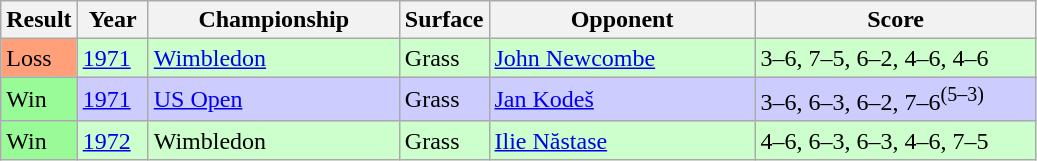<table class='sortable wikitable'>
<tr>
<th style="width:40px">Result</th>
<th style="width:40px">Year</th>
<th style="width:160px">Championship</th>
<th style="width:50px">Surface</th>
<th style="width:170px">Opponent</th>
<th style="width:180px" class="unsortable">Score</th>
</tr>
<tr style="background:#cfc;">
<td style="background:#ffa07a;">Loss</td>
<td><a href='#'>1971</a></td>
<td><a href='#'>Wimbledon</a></td>
<td>Grass</td>
<td> <a href='#'>John Newcombe</a></td>
<td>3–6, 7–5, 6–2, 4–6, 4–6</td>
</tr>
<tr style="background:#ccf;">
<td style="background:#98fb98;">Win</td>
<td><a href='#'>1971</a></td>
<td><a href='#'>US Open</a></td>
<td>Grass</td>
<td> <a href='#'>Jan Kodeš</a></td>
<td>3–6, 6–3, 6–2, 7–6<sup>(5–3)</sup></td>
</tr>
<tr style="background:#cfc;">
<td style="background:#98fb98;">Win</td>
<td><a href='#'>1972</a></td>
<td>Wimbledon</td>
<td>Grass</td>
<td> <a href='#'>Ilie Năstase</a></td>
<td>4–6, 6–3, 6–3, 4–6, 7–5</td>
</tr>
</table>
